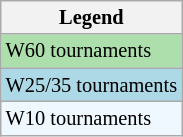<table class=wikitable style="font-size:85%">
<tr>
<th>Legend</th>
</tr>
<tr style="background:#addfad;">
<td>W60 tournaments</td>
</tr>
<tr style="background:lightblue;">
<td>W25/35 tournaments</td>
</tr>
<tr style="background:#f0f8ff;">
<td>W10 tournaments</td>
</tr>
</table>
